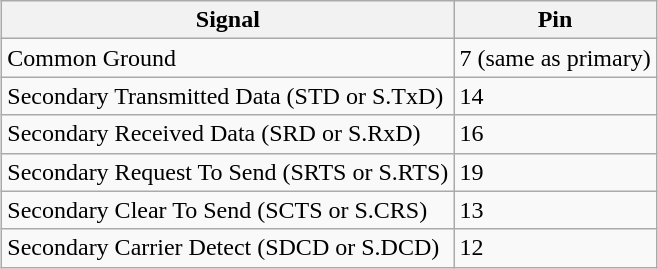<table class="wikitable" style="margin:auto;">
<tr>
<th>Signal</th>
<th>Pin</th>
</tr>
<tr>
<td>Common Ground</td>
<td>7 (same as primary)</td>
</tr>
<tr>
<td>Secondary Transmitted Data (STD or S.TxD)</td>
<td>14</td>
</tr>
<tr>
<td>Secondary Received Data (SRD or S.RxD)</td>
<td>16</td>
</tr>
<tr>
<td>Secondary Request To Send (SRTS or S.RTS)</td>
<td>19</td>
</tr>
<tr>
<td>Secondary Clear To Send (SCTS or S.CRS)</td>
<td>13</td>
</tr>
<tr>
<td>Secondary Carrier Detect (SDCD or S.DCD)</td>
<td>12</td>
</tr>
</table>
